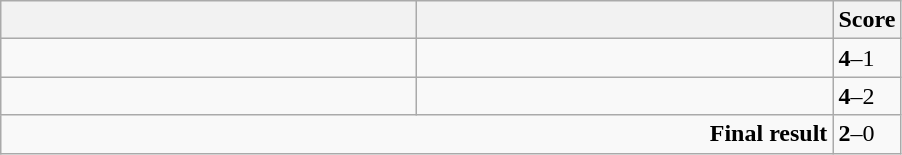<table class="wikitable">
<tr>
<th width=270></th>
<th width=270></th>
<th>Score</th>
</tr>
<tr>
<td></td>
<td></td>
<td><strong>4</strong>–1</td>
</tr>
<tr>
<td></td>
<td></td>
<td><strong>4</strong>–2</td>
</tr>
<tr>
<td colspan="2" align="right"><strong>Final result</strong></td>
<td><strong>2</strong>–0</td>
</tr>
</table>
